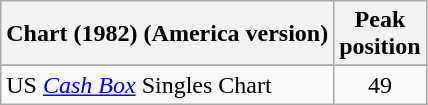<table class="wikitable sortable">
<tr>
<th>Chart (1982) (America version)</th>
<th>Peak<br>position</th>
</tr>
<tr>
</tr>
<tr>
</tr>
<tr>
</tr>
<tr>
<td>US <a href='#'><em>Cash Box</em></a> Singles Chart</td>
<td align="center">49</td>
</tr>
</table>
